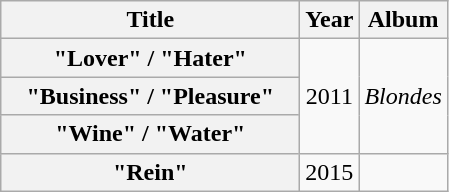<table class="wikitable plainrowheaders" style="text-align:center;">
<tr>
<th scope="col" style="width:12em;">Title</th>
<th scope="col" style="width:1em;">Year</th>
<th scope="col">Album</th>
</tr>
<tr>
<th scope="row">"Lover" / "Hater"</th>
<td rowspan="3">2011</td>
<td rowspan="3"><em>Blondes</em></td>
</tr>
<tr>
<th scope="row">"Business" / "Pleasure"</th>
</tr>
<tr>
<th scope="row">"Wine" / "Water"</th>
</tr>
<tr>
<th scope="row">"Rein"</th>
<td>2015</td>
<td></td>
</tr>
</table>
